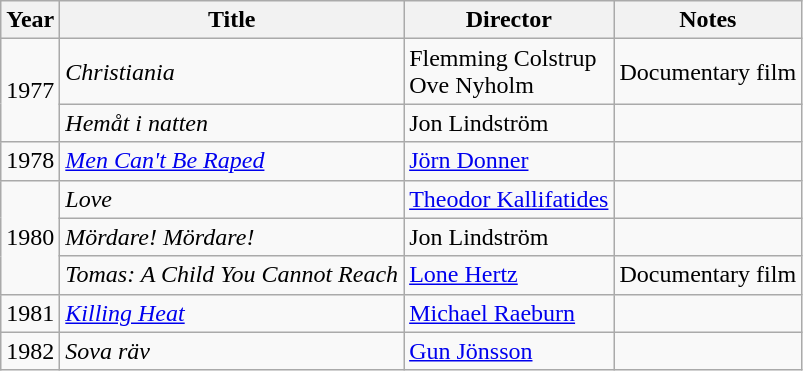<table class="wikitable">
<tr>
<th>Year</th>
<th>Title</th>
<th>Director</th>
<th>Notes</th>
</tr>
<tr>
<td rowspan="2">1977</td>
<td><em>Christiania</em></td>
<td>Flemming Colstrup<br>Ove Nyholm</td>
<td>Documentary film</td>
</tr>
<tr>
<td><em>Hemåt i natten</em></td>
<td>Jon Lindström</td>
<td></td>
</tr>
<tr>
<td>1978</td>
<td><em><a href='#'>Men Can't Be Raped</a></em></td>
<td><a href='#'>Jörn Donner</a></td>
<td></td>
</tr>
<tr>
<td rowspan="3">1980</td>
<td><em>Love</em></td>
<td><a href='#'>Theodor Kallifatides</a></td>
<td></td>
</tr>
<tr>
<td><em>Mördare! Mördare!</em></td>
<td>Jon Lindström</td>
<td></td>
</tr>
<tr>
<td><em>Tomas: A Child You Cannot Reach</em></td>
<td><a href='#'>Lone Hertz</a></td>
<td>Documentary film</td>
</tr>
<tr>
<td>1981</td>
<td><em><a href='#'>Killing Heat</a></em></td>
<td><a href='#'>Michael Raeburn</a></td>
<td></td>
</tr>
<tr>
<td>1982</td>
<td><em>Sova räv</em></td>
<td><a href='#'>Gun Jönsson</a></td>
<td></td>
</tr>
</table>
